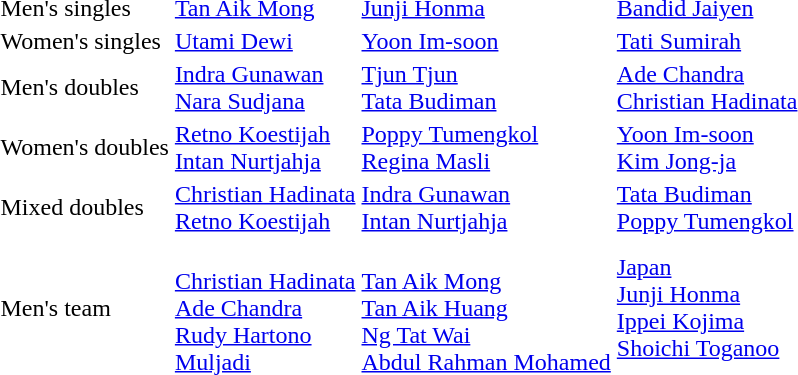<table>
<tr>
<td>Men's singles</td>
<td> <a href='#'>Tan Aik Mong</a></td>
<td> <a href='#'>Junji Honma</a></td>
<td> <a href='#'>Bandid Jaiyen</a></td>
</tr>
<tr>
<td>Women's singles</td>
<td> <a href='#'>Utami Dewi</a></td>
<td> <a href='#'>Yoon Im-soon</a></td>
<td> <a href='#'>Tati Sumirah</a></td>
</tr>
<tr>
<td>Men's doubles</td>
<td> <a href='#'>Indra Gunawan</a> <br>  <a href='#'>Nara Sudjana</a></td>
<td> <a href='#'>Tjun Tjun</a> <br>  <a href='#'>Tata Budiman</a></td>
<td> <a href='#'>Ade Chandra</a> <br>  <a href='#'>Christian Hadinata</a></td>
</tr>
<tr>
<td>Women's doubles</td>
<td> <a href='#'>Retno Koestijah</a> <br>  <a href='#'>Intan Nurtjahja</a></td>
<td> <a href='#'>Poppy Tumengkol</a> <br>  <a href='#'>Regina Masli</a></td>
<td> <a href='#'>Yoon Im-soon</a> <br>  <a href='#'>Kim Jong-ja</a></td>
</tr>
<tr>
<td>Mixed doubles</td>
<td> <a href='#'>Christian Hadinata</a> <br>  <a href='#'>Retno Koestijah</a></td>
<td> <a href='#'>Indra Gunawan</a> <br>  <a href='#'>Intan Nurtjahja</a></td>
<td> <a href='#'>Tata Budiman</a> <br>  <a href='#'>Poppy Tumengkol</a></td>
</tr>
<tr>
<td>Men's team<br></td>
<td><br><a href='#'>Christian Hadinata</a> <br><a href='#'>Ade Chandra</a> <br><a href='#'>Rudy Hartono</a> <br><a href='#'>Muljadi</a></td>
<td><br><a href='#'>Tan Aik Mong</a><br><a href='#'>Tan Aik Huang</a><br><a href='#'>Ng Tat Wai</a><br><a href='#'>Abdul Rahman Mohamed</a></td>
<td> <a href='#'>Japan</a><br><a href='#'>Junji Honma</a><br><a href='#'>Ippei Kojima</a><br><a href='#'>Shoichi Toganoo</a></td>
</tr>
</table>
